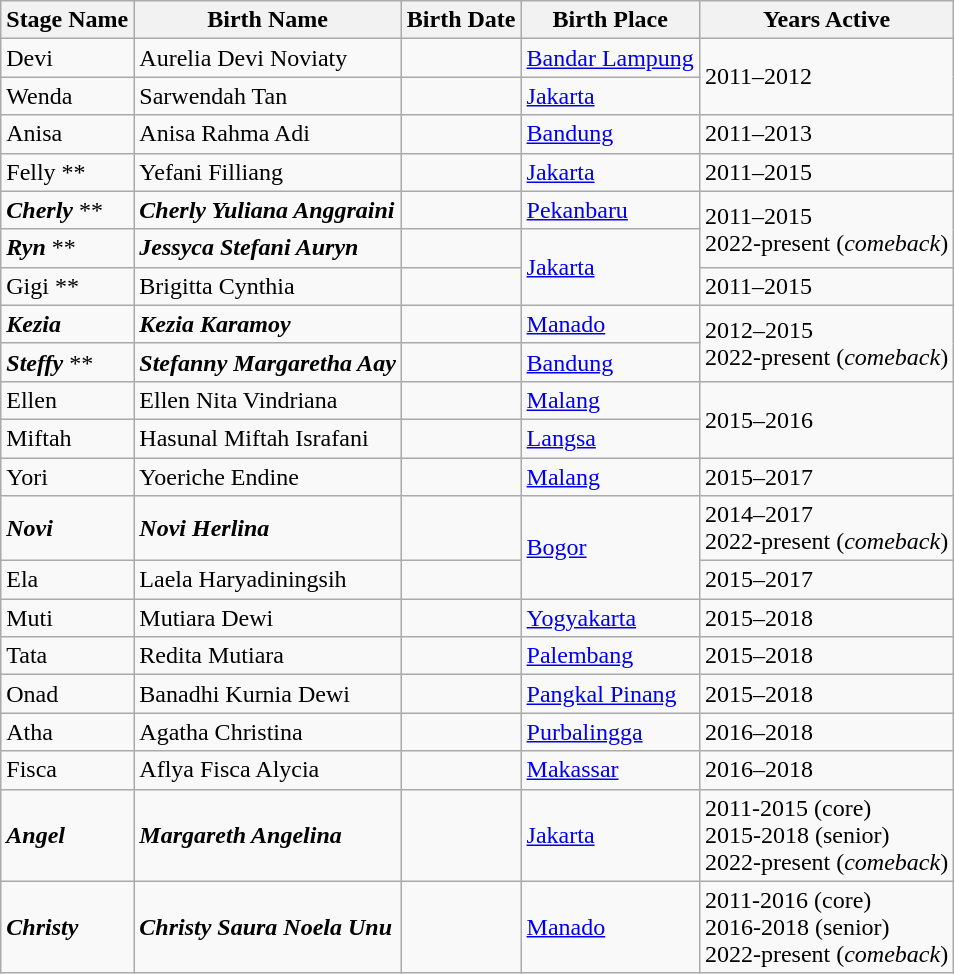<table class="wikitable">
<tr>
<th>Stage Name</th>
<th>Birth Name</th>
<th>Birth Date</th>
<th>Birth Place</th>
<th>Years Active</th>
</tr>
<tr>
<td>Devi</td>
<td>Aurelia Devi Noviaty</td>
<td align="right"></td>
<td><a href='#'>Bandar Lampung</a></td>
<td rowspan="2">2011–2012</td>
</tr>
<tr>
<td>Wenda</td>
<td>Sarwendah Tan</td>
<td align="right"></td>
<td><a href='#'>Jakarta</a></td>
</tr>
<tr>
<td>Anisa</td>
<td>Anisa Rahma Adi</td>
<td align="right"></td>
<td><a href='#'>Bandung</a></td>
<td>2011–2013</td>
</tr>
<tr>
<td>Felly **</td>
<td>Yefani Filliang</td>
<td align="right"></td>
<td><a href='#'>Jakarta</a></td>
<td>2011–2015</td>
</tr>
<tr>
<td><strong><em>Cherly</em></strong> **</td>
<td><strong><em>Cherly Yuliana Anggraini</em></strong></td>
<td align="right"></td>
<td><a href='#'>Pekanbaru</a></td>
<td rowspan="2">2011–2015<br>2022-present (<em>comeback</em>)</td>
</tr>
<tr>
<td><strong><em>Ryn</em></strong> **</td>
<td><strong><em>Jessyca Stefani Auryn</em></strong></td>
<td align="right"></td>
<td rowspan="2"><a href='#'>Jakarta</a></td>
</tr>
<tr>
<td>Gigi **</td>
<td>Brigitta Cynthia</td>
<td align="right"></td>
<td>2011–2015</td>
</tr>
<tr>
<td><strong><em>Kezia</em></strong></td>
<td><strong><em>Kezia Karamoy</em></strong></td>
<td align="right"></td>
<td><a href='#'>Manado</a></td>
<td rowspan="2">2012–2015<br>2022-present (<em>comeback</em>)</td>
</tr>
<tr>
<td><strong><em>Steffy</em></strong> **</td>
<td><strong><em>Stefanny Margaretha Aay</em></strong></td>
<td align="right"></td>
<td><a href='#'>Bandung</a></td>
</tr>
<tr>
<td>Ellen</td>
<td>Ellen Nita Vindriana</td>
<td align="right"></td>
<td><a href='#'>Malang</a></td>
<td rowspan="2">2015–2016</td>
</tr>
<tr>
<td>Miftah</td>
<td>Hasunal Miftah Israfani</td>
<td align="right"></td>
<td><a href='#'>Langsa</a></td>
</tr>
<tr>
<td>Yori</td>
<td>Yoeriche Endine</td>
<td align="right"></td>
<td><a href='#'>Malang</a></td>
<td>2015–2017</td>
</tr>
<tr>
<td><strong><em>Novi</em></strong></td>
<td><strong><em>Novi Herlina</em></strong></td>
<td align="right"></td>
<td rowspan="2"><a href='#'>Bogor</a></td>
<td>2014–2017<br>2022-present (<em>comeback</em>)</td>
</tr>
<tr>
<td>Ela</td>
<td>Laela Haryadiningsih</td>
<td align="right"></td>
<td>2015–2017</td>
</tr>
<tr>
<td>Muti</td>
<td>Mutiara Dewi</td>
<td align="right"></td>
<td><a href='#'>Yogyakarta</a></td>
<td>2015–2018</td>
</tr>
<tr>
<td>Tata</td>
<td>Redita Mutiara</td>
<td align="right"></td>
<td><a href='#'>Palembang</a></td>
<td>2015–2018</td>
</tr>
<tr>
<td>Onad</td>
<td>Banadhi Kurnia Dewi</td>
<td align="right"></td>
<td><a href='#'>Pangkal Pinang</a></td>
<td>2015–2018</td>
</tr>
<tr>
<td>Atha</td>
<td>Agatha Christina</td>
<td align="right"></td>
<td><a href='#'>Purbalingga</a></td>
<td>2016–2018</td>
</tr>
<tr>
<td>Fisca</td>
<td>Aflya Fisca Alycia</td>
<td align="right"></td>
<td><a href='#'>Makassar</a></td>
<td>2016–2018</td>
</tr>
<tr>
<td><strong><em>Angel</em></strong></td>
<td><strong><em>Margareth Angelina</em></strong></td>
<td align="right"></td>
<td><a href='#'>Jakarta</a></td>
<td>2011-2015 (core)<br>2015-2018 (senior)<br>2022-present (<em>comeback</em>)</td>
</tr>
<tr>
<td><strong><em>Christy</em></strong></td>
<td><strong><em>Christy Saura Noela Unu</em></strong></td>
<td align="right"></td>
<td><a href='#'>Manado</a></td>
<td>2011-2016 (core)<br>2016-2018 (senior)<br>2022-present (<em>comeback</em>)</td>
</tr>
</table>
